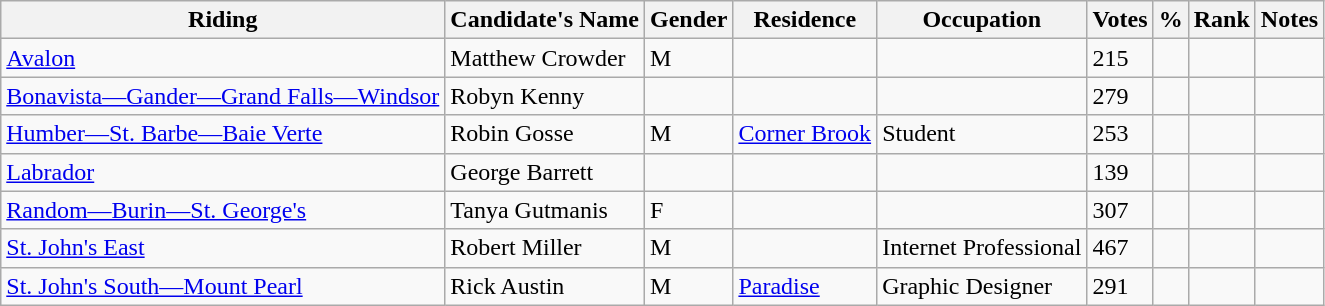<table class="wikitable sortable">
<tr>
<th>Riding<br></th>
<th>Candidate's Name</th>
<th>Gender</th>
<th>Residence</th>
<th>Occupation</th>
<th>Votes</th>
<th>%</th>
<th>Rank</th>
<th>Notes</th>
</tr>
<tr>
<td><a href='#'>Avalon</a></td>
<td>Matthew Crowder</td>
<td>M</td>
<td></td>
<td></td>
<td>215</td>
<td></td>
<td></td>
<td></td>
</tr>
<tr>
<td><a href='#'>Bonavista—Gander—Grand Falls—Windsor</a></td>
<td>Robyn Kenny</td>
<td></td>
<td></td>
<td></td>
<td>279</td>
<td></td>
<td></td>
<td></td>
</tr>
<tr>
<td><a href='#'>Humber—St. Barbe—Baie Verte</a></td>
<td>Robin Gosse</td>
<td>M</td>
<td><a href='#'>Corner Brook</a></td>
<td>Student</td>
<td>253</td>
<td></td>
<td></td>
<td></td>
</tr>
<tr>
<td><a href='#'>Labrador</a></td>
<td>George Barrett</td>
<td></td>
<td></td>
<td></td>
<td>139</td>
<td></td>
<td></td>
<td></td>
</tr>
<tr>
<td><a href='#'>Random—Burin—St. George's</a></td>
<td>Tanya Gutmanis</td>
<td>F</td>
<td></td>
<td></td>
<td>307</td>
<td></td>
<td></td>
<td></td>
</tr>
<tr>
<td><a href='#'>St. John's East</a></td>
<td>Robert Miller</td>
<td>M</td>
<td></td>
<td>Internet Professional</td>
<td>467</td>
<td></td>
<td></td>
<td></td>
</tr>
<tr>
<td><a href='#'>St. John's South—Mount Pearl</a></td>
<td>Rick Austin</td>
<td>M</td>
<td><a href='#'>Paradise</a></td>
<td>Graphic Designer</td>
<td>291</td>
<td></td>
<td></td>
<td></td>
</tr>
</table>
